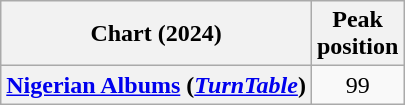<table class="wikitable sortable plainrowheaders" style="text-align:center;">
<tr>
<th scope="col">Chart (2024)</th>
<th scope="col">Peak<br>position</th>
</tr>
<tr>
<th scope="row"><a href='#'>Nigerian Albums</a> (<em><a href='#'>TurnTable</a></em>)</th>
<td>99</td>
</tr>
</table>
